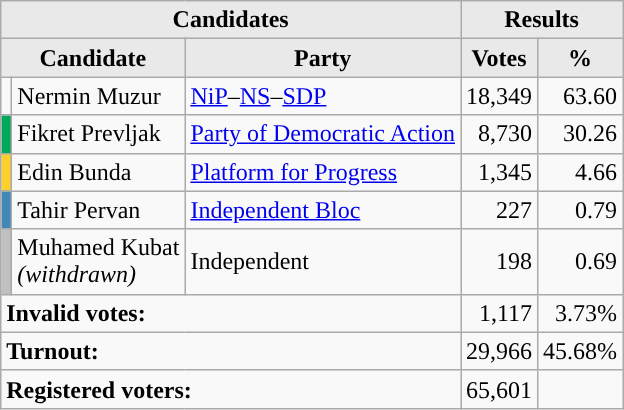<table class="wikitable" border="1">
<tr>
<th colspan="3" align="center" style="background-color:#E9E9E9">Candidates</th>
<th colspan="2" align="center" style="background-color:#E9E9E9">Results</th>
</tr>
<tr>
<th colspan="2" align="center" style="background-color:#E9E9E9">Candidate</th>
<th align="center" style="background-color:#E9E9E9">Party</th>
<th align="center" style="background-color:#E9E9E9">Votes</th>
<th align="center" style="background-color:#E9E9E9">%</th>
</tr>
<tr>
<td></td>
<td align="left">Nermin Muzur</td>
<td align="left"><a href='#'>NiP</a>–<a href='#'>NS</a>–<a href='#'>SDP</a></td>
<td align="right">18,349</td>
<td align="right">63.60</td>
</tr>
<tr>
<td bgcolor="#00A859"></td>
<td align="left">Fikret Prevljak</td>
<td align="left"><a href='#'>Party of Democratic Action</a></td>
<td align="right">8,730</td>
<td align="right">30.26</td>
</tr>
<tr>
<td bgcolor="#FCCF2B"></td>
<td align="left">Edin Bunda</td>
<td align="left"><a href='#'>Platform for Progress</a></td>
<td align="right">1,345</td>
<td align="right">4.66</td>
</tr>
<tr>
<td bgcolor="#4089B6"></td>
<td align="left">Tahir Pervan</td>
<td align="left"><a href='#'>Independent Bloc</a></td>
<td align="right">227</td>
<td align="right">0.79</td>
</tr>
<tr>
<td bgcolor="#C0C0C0"></td>
<td align="left">Muhamed Kubat <br> <em>(withdrawn)</em></td>
<td align="left">Independent</td>
<td align="right">198</td>
<td align="right">0.69</td>
</tr>
<tr>
<td colspan="3" align="left"><strong>Invalid votes:</strong></td>
<td align="right">1,117</td>
<td align="right">3.73%</td>
</tr>
<tr>
<td colspan="3" align="left"><strong>Turnout:</strong></td>
<td align="right">29,966</td>
<td align="right">45.68%</td>
</tr>
<tr>
<td colspan="3" align="left"><strong>Registered voters:</strong></td>
<td align="right">65,601</td>
<td align="right"></td>
</tr>
</table>
